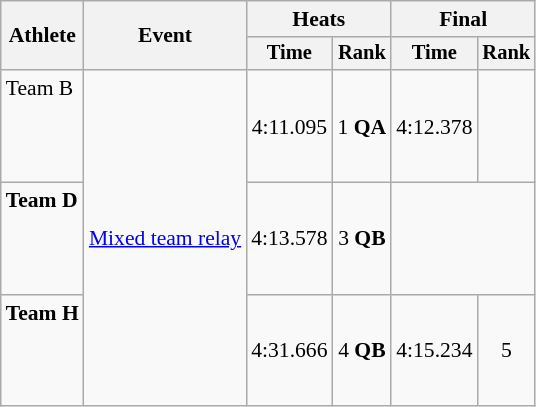<table class="wikitable" style="font-size:90%">
<tr>
<th rowspan=2>Athlete</th>
<th rowspan=2>Event</th>
<th colspan=2>Heats</th>
<th colspan=2>Final</th>
</tr>
<tr style="font-size:95%">
<th>Time</th>
<th>Rank</th>
<th>Time</th>
<th>Rank</th>
</tr>
<tr align=center>
<td align=left><strong> </strong>Team B<strong><br><small><br><br><br></small></strong></td>
<td align=left rowspan=3><a href='#'>Mixed team relay</a></td>
<td>4:11.095</td>
<td>1 <strong>QA</strong></td>
<td>4:12.378</td>
<td></td>
</tr>
<tr align=center>
<td align=left><strong>Team D</strong><br><small><br><br><br></small></td>
<td>4:13.578</td>
<td>3 <strong>QB</strong></td>
<td colspan=2></td>
</tr>
<tr align=center>
<td align=left><strong>Team H</strong><br><small><br><br><br></small></td>
<td>4:31.666</td>
<td>4 <strong>QB</strong></td>
<td>4:15.234</td>
<td>5</td>
</tr>
</table>
